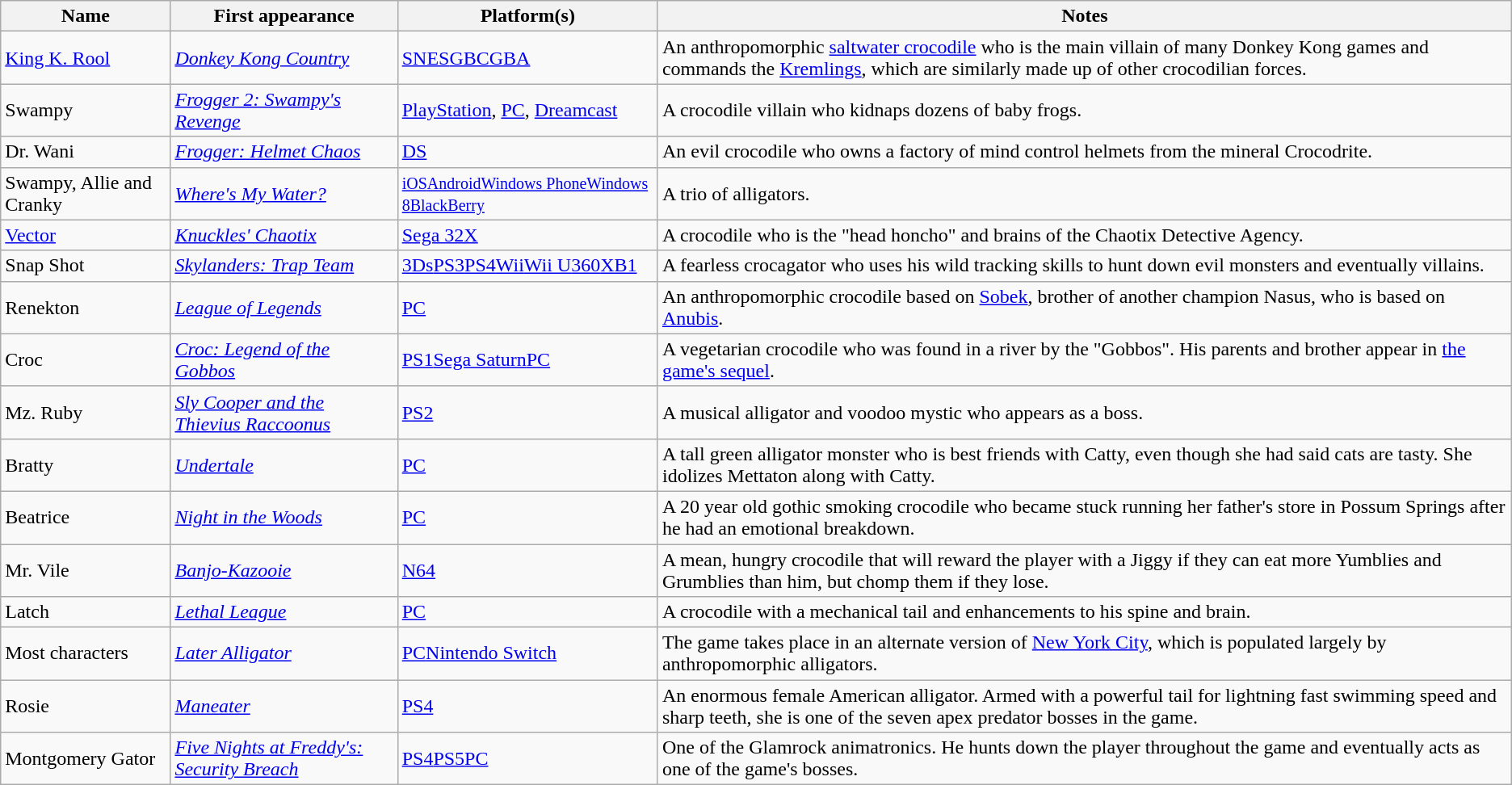<table class="wikitable sortable">
<tr>
<th>Name</th>
<th>First appearance</th>
<th>Platform(s)</th>
<th>Notes</th>
</tr>
<tr>
<td><a href='#'>King K. Rool</a></td>
<td><em><a href='#'>Donkey Kong Country</a></em></td>
<td><a href='#'>SNES</a><a href='#'>GBC</a><a href='#'>GBA</a></td>
<td>An anthropomorphic <a href='#'>saltwater crocodile</a> who is the main villain of many Donkey Kong games and commands the <a href='#'>Kremlings</a>, which are similarly made up of other crocodilian forces.</td>
</tr>
<tr>
<td>Swampy</td>
<td><em><a href='#'>Frogger 2: Swampy's Revenge</a></em></td>
<td><a href='#'>PlayStation</a>, <a href='#'>PC</a>, <a href='#'>Dreamcast</a></td>
<td>A crocodile villain who kidnaps dozens of baby frogs.</td>
</tr>
<tr>
<td>Dr. Wani</td>
<td><em><a href='#'>Frogger: Helmet Chaos</a></em></td>
<td><a href='#'>DS</a></td>
<td>An evil crocodile who owns a factory of mind control helmets from the mineral Crocodrite.</td>
</tr>
<tr>
<td>Swampy, Allie and Cranky</td>
<td><em><a href='#'>Where's My Water?</a></em></td>
<td><small><a href='#'>iOS</a><a href='#'>Android</a><a href='#'>Windows Phone</a><a href='#'>Windows 8</a><a href='#'>BlackBerry</a></small></td>
<td>A trio of alligators.</td>
</tr>
<tr>
<td><a href='#'>Vector</a></td>
<td><em><a href='#'>Knuckles' Chaotix</a></em></td>
<td><a href='#'>Sega 32X</a></td>
<td>A crocodile who is the "head honcho" and brains of the Chaotix Detective Agency.</td>
</tr>
<tr>
<td>Snap Shot</td>
<td><em><a href='#'>Skylanders: Trap Team</a></em></td>
<td><a href='#'>3Ds</a><a href='#'>PS3</a><a href='#'>PS4</a><a href='#'>Wii</a><a href='#'>Wii U</a><a href='#'>360</a><a href='#'>XB1</a></td>
<td>A fearless crocagator who uses his wild tracking skills to hunt down evil monsters and eventually villains.</td>
</tr>
<tr>
<td>Renekton</td>
<td><em><a href='#'>League of Legends</a></em></td>
<td><a href='#'>PC</a></td>
<td>An anthropomorphic crocodile based on <a href='#'>Sobek</a>, brother of another champion Nasus, who is based on <a href='#'>Anubis</a>.</td>
</tr>
<tr>
<td>Croc</td>
<td><em><a href='#'>Croc: Legend of the Gobbos</a></em></td>
<td><a href='#'>PS1</a><a href='#'>Sega Saturn</a><a href='#'>PC</a></td>
<td>A vegetarian crocodile who was found in a river by the "Gobbos". His parents and brother appear in <a href='#'>the game's sequel</a>.</td>
</tr>
<tr>
<td>Mz. Ruby</td>
<td><em><a href='#'>Sly Cooper and the Thievius Raccoonus</a></em></td>
<td><a href='#'>PS2</a></td>
<td>A musical alligator and voodoo mystic who appears as a boss.</td>
</tr>
<tr>
<td>Bratty</td>
<td><em><a href='#'>Undertale</a></em></td>
<td><a href='#'>PC</a></td>
<td>A tall green alligator monster who is best friends with Catty, even though she had said cats are tasty. She idolizes Mettaton along with Catty.</td>
</tr>
<tr>
<td>Beatrice</td>
<td><em><a href='#'>Night in the Woods</a></em></td>
<td><a href='#'>PC</a></td>
<td>A 20 year old gothic smoking crocodile who became stuck running her father's store in Possum Springs after he had an emotional breakdown.</td>
</tr>
<tr>
<td>Mr. Vile</td>
<td><em><a href='#'>Banjo-Kazooie</a></em></td>
<td><a href='#'>N64</a></td>
<td>A mean, hungry crocodile that will reward the player with a Jiggy if they can eat more Yumblies and Grumblies than him, but chomp them if they lose.</td>
</tr>
<tr>
<td>Latch</td>
<td><em><a href='#'>Lethal League</a></em></td>
<td><a href='#'>PC</a></td>
<td>A crocodile with a mechanical tail and enhancements to his spine and brain.</td>
</tr>
<tr>
<td>Most characters</td>
<td><em><a href='#'>Later Alligator</a></em></td>
<td><a href='#'>PC</a><a href='#'>Nintendo Switch</a></td>
<td>The game takes place in an alternate version of <a href='#'>New York City</a>, which is populated largely by anthropomorphic alligators.</td>
</tr>
<tr>
<td>Rosie</td>
<td><em><a href='#'>Maneater</a></em></td>
<td><a href='#'>PS4</a></td>
<td>An enormous female American alligator. Armed with a powerful tail for lightning fast swimming speed and sharp teeth, she is one of the seven apex predator bosses in the game.</td>
</tr>
<tr>
<td>Montgomery Gator</td>
<td><em><a href='#'>Five Nights at Freddy's: Security Breach</a></em></td>
<td><a href='#'>PS4</a><a href='#'>PS5</a><a href='#'>PC</a></td>
<td>One of the Glamrock animatronics. He hunts down the player throughout the game and eventually acts as one of the game's bosses.</td>
</tr>
</table>
